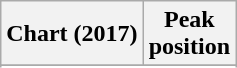<table class="wikitable plainrowheaders sortable" style="text-align:center;">
<tr>
<th scope="col">Chart (2017)</th>
<th scope="col">Peak<br>position</th>
</tr>
<tr>
</tr>
<tr>
</tr>
</table>
